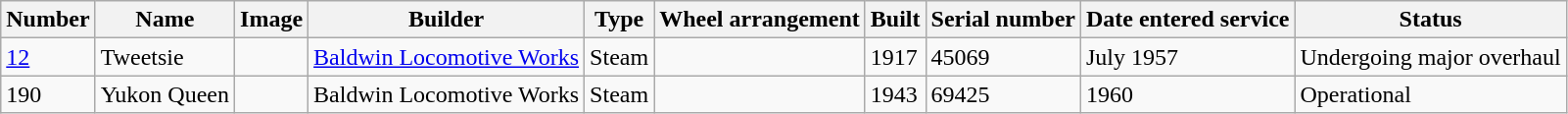<table Class="wikitable plainrowheaders">
<tr>
<th>Number</th>
<th>Name</th>
<th>Image</th>
<th>Builder</th>
<th>Type</th>
<th>Wheel arrangement</th>
<th>Built</th>
<th>Serial number</th>
<th>Date entered service</th>
<th>Status</th>
</tr>
<tr>
<td><a href='#'>12</a></td>
<td>Tweetsie</td>
<td></td>
<td><a href='#'>Baldwin Locomotive Works</a></td>
<td>Steam</td>
<td></td>
<td>1917</td>
<td>45069</td>
<td>July 1957</td>
<td>Undergoing major overhaul</td>
</tr>
<tr>
<td>190</td>
<td>Yukon Queen</td>
<td></td>
<td>Baldwin Locomotive Works</td>
<td>Steam</td>
<td></td>
<td>1943</td>
<td>69425</td>
<td>1960</td>
<td>Operational</td>
</tr>
</table>
